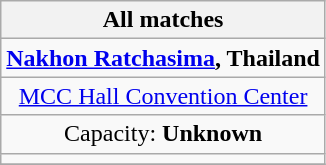<table class="wikitable" style="text-align:center;">
<tr>
<th colspan=2>All matches</th>
</tr>
<tr>
<td><strong><a href='#'>Nakhon Ratchasima</a>, Thailand</strong></td>
</tr>
<tr>
<td><a href='#'>MCC Hall Convention Center</a></td>
</tr>
<tr>
<td>Capacity: <strong>Unknown</strong></td>
</tr>
<tr>
<td></td>
</tr>
<tr>
</tr>
</table>
